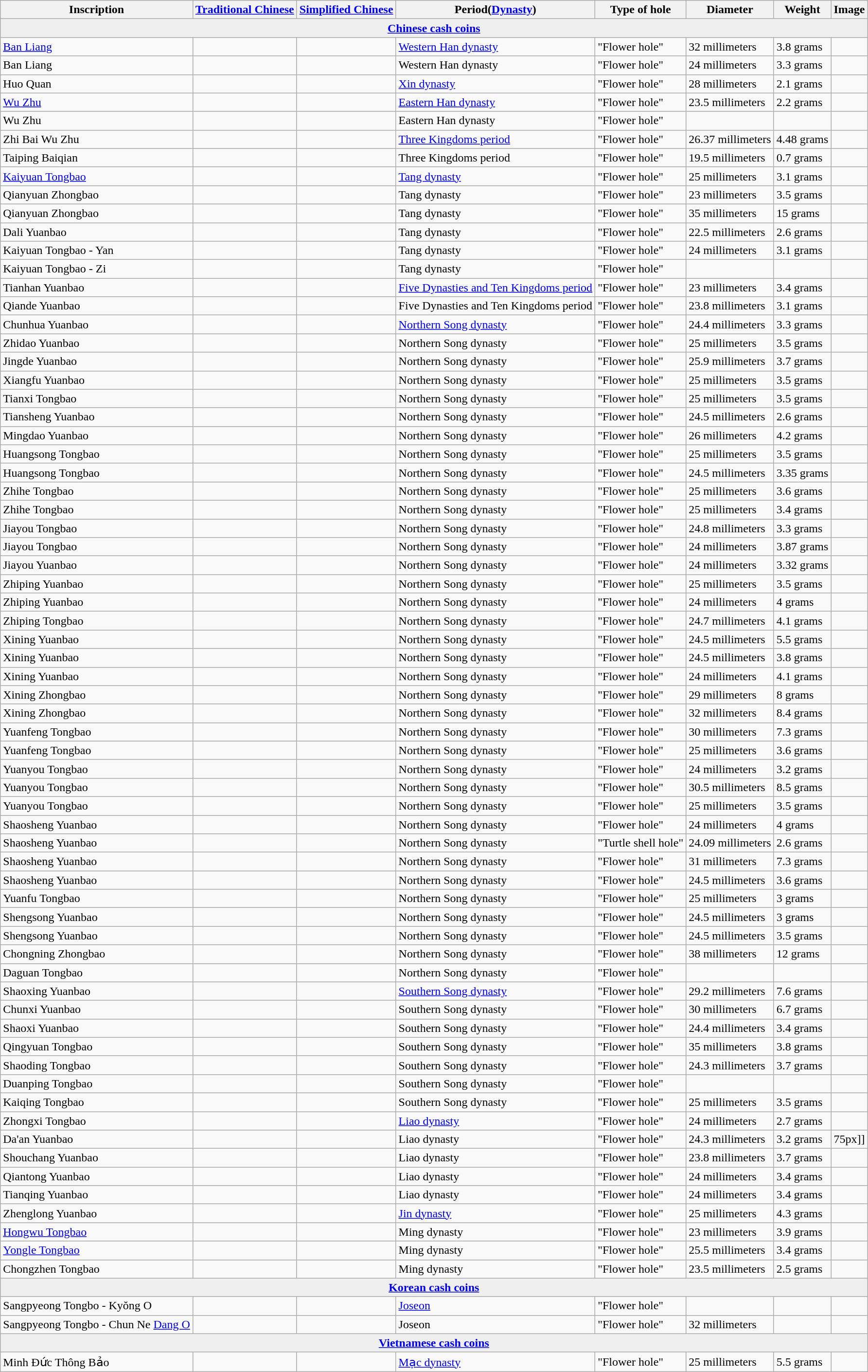<table class="wikitable">
<tr>
<th>Inscription</th>
<th><a href='#'>Traditional Chinese</a></th>
<th><a href='#'>Simplified Chinese</a></th>
<th>Period(<a href='#'>Dynasty</a>)</th>
<th>Type of hole</th>
<th>Diameter</th>
<th>Weight</th>
<th>Image</th>
</tr>
<tr>
<td colspan=8 align="center" style="background:#efefef;"><strong><a href='#'>Chinese cash coins</a></strong></td>
</tr>
<tr>
<td><a href='#'>Ban Liang</a></td>
<td></td>
<td></td>
<td><a href='#'>Western Han dynasty</a></td>
<td>"Flower hole"</td>
<td>32 millimeters</td>
<td>3.8 grams</td>
<td></td>
</tr>
<tr>
<td>Ban Liang</td>
<td></td>
<td></td>
<td>Western Han dynasty</td>
<td>"Flower hole"</td>
<td>24 millimeters</td>
<td>3.3 grams</td>
<td></td>
</tr>
<tr>
<td>Huo Quan</td>
<td></td>
<td></td>
<td><a href='#'>Xin dynasty</a></td>
<td>"Flower hole"</td>
<td>28 millimeters</td>
<td>2.1 grams</td>
<td></td>
</tr>
<tr>
<td><a href='#'>Wu Zhu</a></td>
<td></td>
<td></td>
<td><a href='#'>Eastern Han dynasty</a></td>
<td>"Flower hole"</td>
<td>23.5 millimeters</td>
<td>2.2 grams</td>
<td></td>
</tr>
<tr>
<td>Wu Zhu</td>
<td></td>
<td></td>
<td>Eastern Han dynasty</td>
<td>"Flower hole"</td>
<td></td>
<td></td>
<td></td>
</tr>
<tr>
<td>Zhi Bai Wu Zhu</td>
<td></td>
<td></td>
<td><a href='#'>Three Kingdoms period</a></td>
<td>"Flower hole"</td>
<td>26.37 millimeters</td>
<td>4.48 grams</td>
<td></td>
</tr>
<tr>
<td>Taiping Baiqian</td>
<td></td>
<td></td>
<td>Three Kingdoms period</td>
<td>"Flower hole"</td>
<td>19.5 millimeters</td>
<td>0.7 grams</td>
<td></td>
</tr>
<tr>
<td><a href='#'>Kaiyuan Tongbao</a></td>
<td></td>
<td></td>
<td><a href='#'>Tang dynasty</a></td>
<td>"Flower hole"</td>
<td>25 millimeters</td>
<td>3.1 grams</td>
<td></td>
</tr>
<tr>
<td>Qianyuan Zhongbao</td>
<td></td>
<td></td>
<td>Tang dynasty</td>
<td>"Flower hole"</td>
<td>23 millimeters</td>
<td>3.5 grams</td>
<td></td>
</tr>
<tr>
<td>Qianyuan Zhongbao</td>
<td></td>
<td></td>
<td>Tang dynasty</td>
<td>"Flower hole"</td>
<td>35 millimeters</td>
<td>15 grams</td>
<td></td>
</tr>
<tr>
<td>Dali Yuanbao</td>
<td></td>
<td></td>
<td>Tang dynasty</td>
<td>"Flower hole"</td>
<td>22.5 millimeters</td>
<td>2.6 grams</td>
<td></td>
</tr>
<tr>
<td>Kaiyuan Tongbao - Yan</td>
<td></td>
<td></td>
<td>Tang dynasty</td>
<td>"Flower hole"</td>
<td>24 millimeters</td>
<td>3.1 grams</td>
<td></td>
</tr>
<tr>
<td>Kaiyuan Tongbao - Zi</td>
<td></td>
<td></td>
<td>Tang dynasty</td>
<td>"Flower hole"</td>
<td></td>
<td></td>
<td></td>
</tr>
<tr>
<td>Tianhan Yuanbao</td>
<td></td>
<td></td>
<td><a href='#'>Five Dynasties and Ten Kingdoms period</a></td>
<td>"Flower hole"</td>
<td>23 millimeters</td>
<td>3.4 grams</td>
<td></td>
</tr>
<tr>
<td>Qiande Yuanbao</td>
<td></td>
<td></td>
<td>Five Dynasties and Ten Kingdoms period</td>
<td>"Flower hole"</td>
<td>23.8 millimeters</td>
<td>3.1 grams</td>
<td></td>
</tr>
<tr>
<td>Chunhua Yuanbao</td>
<td></td>
<td></td>
<td><a href='#'>Northern Song dynasty</a></td>
<td>"Flower hole"</td>
<td>24.4 millimeters</td>
<td>3.3 grams</td>
<td></td>
</tr>
<tr>
<td>Zhidao Yuanbao</td>
<td></td>
<td></td>
<td>Northern Song dynasty</td>
<td>"Flower hole"</td>
<td>25 millimeters</td>
<td>3.5 grams</td>
<td></td>
</tr>
<tr>
<td>Jingde Yuanbao</td>
<td></td>
<td></td>
<td>Northern Song dynasty</td>
<td>"Flower hole"</td>
<td>25.9  millimeters</td>
<td>3.7 grams</td>
<td></td>
</tr>
<tr>
<td>Xiangfu Yuanbao</td>
<td></td>
<td></td>
<td>Northern Song dynasty</td>
<td>"Flower hole"</td>
<td>25 millimeters</td>
<td>3.5 grams</td>
<td></td>
</tr>
<tr>
<td>Tianxi Tongbao</td>
<td></td>
<td></td>
<td>Northern Song dynasty</td>
<td>"Flower hole"</td>
<td>25 millimeters</td>
<td>3.5 grams</td>
<td></td>
</tr>
<tr>
<td>Tiansheng Yuanbao</td>
<td></td>
<td></td>
<td>Northern Song dynasty</td>
<td>"Flower hole"</td>
<td>24.5 millimeters</td>
<td>2.6 grams</td>
<td></td>
</tr>
<tr>
<td>Mingdao Yuanbao</td>
<td></td>
<td></td>
<td>Northern Song dynasty</td>
<td>"Flower hole"</td>
<td>26 millimeters</td>
<td>4.2 grams</td>
<td></td>
</tr>
<tr>
<td>Huangsong Tongbao</td>
<td></td>
<td></td>
<td>Northern Song dynasty</td>
<td>"Flower hole"</td>
<td>25 millimeters</td>
<td>3.5 grams</td>
<td></td>
</tr>
<tr>
<td>Huangsong Tongbao</td>
<td></td>
<td></td>
<td>Northern Song dynasty</td>
<td>"Flower hole"</td>
<td>24.5 millimeters</td>
<td>3.35 grams</td>
<td></td>
</tr>
<tr>
<td>Zhihe Tongbao</td>
<td></td>
<td></td>
<td>Northern Song dynasty</td>
<td>"Flower hole"</td>
<td>25 millimeters</td>
<td>3.6 grams</td>
<td></td>
</tr>
<tr>
<td>Zhihe Tongbao</td>
<td></td>
<td></td>
<td>Northern Song dynasty</td>
<td>"Flower hole"</td>
<td>25 millimeters</td>
<td>3.4 grams</td>
<td></td>
</tr>
<tr>
<td>Jiayou Tongbao</td>
<td></td>
<td></td>
<td>Northern Song dynasty</td>
<td>"Flower hole"</td>
<td>24.8 millimeters</td>
<td>3.3 grams</td>
<td></td>
</tr>
<tr>
<td>Jiayou Tongbao</td>
<td></td>
<td></td>
<td>Northern Song dynasty</td>
<td>"Flower hole"</td>
<td>24 millimeters</td>
<td>3.87 grams</td>
<td></td>
</tr>
<tr>
<td>Jiayou Yuanbao</td>
<td></td>
<td></td>
<td>Northern Song dynasty</td>
<td>"Flower hole"</td>
<td>24 millimeters</td>
<td>3.32 grams</td>
<td></td>
</tr>
<tr>
<td>Zhiping Yuanbao</td>
<td></td>
<td></td>
<td>Northern Song dynasty</td>
<td>"Flower hole"</td>
<td>25 millimeters</td>
<td>3.5 grams</td>
<td></td>
</tr>
<tr>
<td>Zhiping Yuanbao</td>
<td></td>
<td></td>
<td>Northern Song dynasty</td>
<td>"Flower hole"</td>
<td>24 millimeters</td>
<td>4 grams</td>
<td></td>
</tr>
<tr>
<td>Zhiping Tongbao</td>
<td></td>
<td></td>
<td>Northern Song dynasty</td>
<td>"Flower hole"</td>
<td>24.7 millimeters</td>
<td>4.1 grams</td>
<td></td>
</tr>
<tr>
<td>Xining Yuanbao</td>
<td></td>
<td></td>
<td>Northern Song dynasty</td>
<td>"Flower hole"</td>
<td>24.5 millimeters</td>
<td>5.5 grams</td>
<td></td>
</tr>
<tr>
<td>Xining Yuanbao</td>
<td></td>
<td></td>
<td>Northern Song dynasty</td>
<td>"Flower hole"</td>
<td>24.5 millimeters</td>
<td>3.8 grams</td>
<td></td>
</tr>
<tr>
<td>Xining Yuanbao</td>
<td></td>
<td></td>
<td>Northern Song dynasty</td>
<td>"Flower hole"</td>
<td>24 millimeters</td>
<td>4.1 grams</td>
<td></td>
</tr>
<tr>
<td>Xining Zhongbao</td>
<td></td>
<td></td>
<td>Northern Song dynasty</td>
<td>"Flower hole"</td>
<td>29 millimeters</td>
<td>8 grams</td>
<td></td>
</tr>
<tr>
<td>Xining Zhongbao</td>
<td></td>
<td></td>
<td>Northern Song dynasty</td>
<td>"Flower hole"</td>
<td>32 millimeters</td>
<td>8.4 grams</td>
<td></td>
</tr>
<tr>
<td>Yuanfeng Tongbao</td>
<td></td>
<td></td>
<td>Northern Song dynasty</td>
<td>"Flower hole"</td>
<td>30 millimeters</td>
<td>7.3 grams</td>
<td></td>
</tr>
<tr>
<td>Yuanfeng Tongbao</td>
<td></td>
<td></td>
<td>Northern Song dynasty</td>
<td>"Flower hole"</td>
<td>25 millimeters</td>
<td>3.6 grams</td>
<td></td>
</tr>
<tr>
<td>Yuanyou Tongbao</td>
<td></td>
<td></td>
<td>Northern Song dynasty</td>
<td>"Flower hole"</td>
<td>24 millimeters</td>
<td>3.2 grams</td>
<td></td>
</tr>
<tr>
<td>Yuanyou Tongbao</td>
<td></td>
<td></td>
<td>Northern Song dynasty</td>
<td>"Flower hole"</td>
<td>30.5 millimeters</td>
<td>8.5 grams</td>
<td></td>
</tr>
<tr>
<td>Yuanyou Tongbao</td>
<td></td>
<td></td>
<td>Northern Song dynasty</td>
<td>"Flower hole"</td>
<td>25 millimeters</td>
<td>3.5 grams</td>
<td></td>
</tr>
<tr>
<td>Shaosheng Yuanbao</td>
<td></td>
<td></td>
<td>Northern Song dynasty</td>
<td>"Flower hole"</td>
<td>24 millimeters</td>
<td>4 grams</td>
<td></td>
</tr>
<tr>
<td>Shaosheng Yuanbao</td>
<td></td>
<td></td>
<td>Northern Song dynasty</td>
<td>"Turtle shell hole"</td>
<td>24.09 millimeters</td>
<td>2.6 grams</td>
<td></td>
</tr>
<tr>
<td>Shaosheng Yuanbao</td>
<td></td>
<td></td>
<td>Northern Song dynasty</td>
<td>"Flower hole"</td>
<td>31 millimeters</td>
<td>7.3 grams</td>
<td></td>
</tr>
<tr>
<td>Shaosheng Yuanbao</td>
<td></td>
<td></td>
<td>Northern Song dynasty</td>
<td>"Flower hole"</td>
<td>24.5 millimeters</td>
<td>3.6 grams</td>
<td></td>
</tr>
<tr>
<td>Yuanfu Tongbao</td>
<td></td>
<td></td>
<td>Northern Song dynasty</td>
<td>"Flower hole"</td>
<td>25 millimeters</td>
<td>3 grams</td>
<td></td>
</tr>
<tr>
<td>Shengsong Yuanbao</td>
<td></td>
<td></td>
<td>Northern Song dynasty</td>
<td>"Flower hole"</td>
<td>24.5 millimeters</td>
<td>3 grams</td>
<td></td>
</tr>
<tr>
<td>Shengsong Yuanbao</td>
<td></td>
<td></td>
<td>Northern Song dynasty</td>
<td>"Flower hole"</td>
<td>24.5 millimeters</td>
<td>3.5 grams</td>
<td></td>
</tr>
<tr>
<td>Chongning Zhongbao</td>
<td></td>
<td></td>
<td>Northern Song dynasty</td>
<td>"Flower hole"</td>
<td>38 millimeters</td>
<td>12 grams</td>
<td></td>
</tr>
<tr>
<td>Daguan Tongbao</td>
<td></td>
<td></td>
<td>Northern Song dynasty</td>
<td>"Flower hole"</td>
<td></td>
<td></td>
<td></td>
</tr>
<tr>
<td>Shaoxing Yuanbao</td>
<td></td>
<td></td>
<td><a href='#'>Southern Song dynasty</a></td>
<td>"Flower hole"</td>
<td>29.2 millimeters</td>
<td>7.6 grams</td>
<td></td>
</tr>
<tr>
<td>Chunxi Yuanbao</td>
<td></td>
<td></td>
<td>Southern Song dynasty</td>
<td>"Flower hole"</td>
<td>30 millimeters</td>
<td>6.7 grams</td>
<td></td>
</tr>
<tr>
<td>Shaoxi Yuanbao</td>
<td></td>
<td></td>
<td>Southern Song dynasty</td>
<td>"Flower hole"</td>
<td>24.4 millimeters</td>
<td>3.4 grams</td>
<td></td>
</tr>
<tr>
<td>Qingyuan Tongbao</td>
<td></td>
<td></td>
<td>Southern Song dynasty</td>
<td>"Flower hole"</td>
<td>35 millimeters</td>
<td>3.8 grams</td>
<td></td>
</tr>
<tr>
<td>Shaoding Tongbao</td>
<td></td>
<td></td>
<td>Southern Song dynasty</td>
<td>"Flower hole"</td>
<td>24.3 millimeters</td>
<td>3.7 grams</td>
<td></td>
</tr>
<tr>
<td>Duanping Tongbao</td>
<td></td>
<td></td>
<td>Southern Song dynasty</td>
<td>"Flower hole"</td>
<td></td>
<td></td>
<td></td>
</tr>
<tr>
<td>Kaiqing Tongbao</td>
<td></td>
<td></td>
<td>Southern Song dynasty</td>
<td>"Flower hole"</td>
<td>25 millimeters</td>
<td>3.5 grams</td>
<td></td>
</tr>
<tr>
<td>Zhongxi Tongbao</td>
<td></td>
<td></td>
<td><a href='#'>Liao dynasty</a></td>
<td>"Flower hole"</td>
<td>24 millimeters</td>
<td>2.7 grams</td>
<td></td>
</tr>
<tr>
<td>Da'an Yuanbao</td>
<td></td>
<td></td>
<td>Liao dynasty</td>
<td>"Flower hole"</td>
<td>24.3 millimeters</td>
<td>3.2 grams</td>
<td [[File:Da An Yuan Bao (>75px]]</td>
</tr>
<tr>
<td>Shouchang Yuanbao</td>
<td></td>
<td></td>
<td>Liao dynasty</td>
<td>"Flower hole"</td>
<td>23.8 millimeters</td>
<td>3.7 grams</td>
<td></td>
</tr>
<tr>
<td>Qiantong Yuanbao</td>
<td></td>
<td></td>
<td>Liao dynasty</td>
<td>"Flower hole"</td>
<td>24 millimeters</td>
<td>3.4 grams</td>
<td></td>
</tr>
<tr>
<td>Tianqing Yuanbao</td>
<td></td>
<td></td>
<td>Liao dynasty</td>
<td>"Flower hole"</td>
<td>24 millimeters</td>
<td>3.4 grams</td>
<td></td>
</tr>
<tr>
<td>Zhenglong Yuanbao</td>
<td></td>
<td></td>
<td><a href='#'>Jin dynasty</a></td>
<td>"Flower hole"</td>
<td>25 millimeters</td>
<td>4.3 grams</td>
<td></td>
</tr>
<tr>
<td><a href='#'>Hongwu Tongbao</a></td>
<td></td>
<td></td>
<td>Ming dynasty</td>
<td>"Flower hole"</td>
<td>23 millimeters</td>
<td>3.9 grams</td>
<td></td>
</tr>
<tr>
<td><a href='#'>Yongle Tongbao</a></td>
<td></td>
<td></td>
<td>Ming dynasty</td>
<td>"Flower hole"</td>
<td>25.5 millimeters</td>
<td>3.4 grams</td>
<td></td>
</tr>
<tr>
<td>Chongzhen Tongbao</td>
<td></td>
<td></td>
<td>Ming dynasty</td>
<td>"Flower hole"</td>
<td>23.5 millimeters</td>
<td>2.5 grams</td>
<td></td>
</tr>
<tr>
<td colspan=8 align="center" style="background:#efefef;"><strong><a href='#'>Korean cash coins</a></strong></td>
</tr>
<tr>
<td>Sangpyeong Tongbo - Kyŏng O</td>
<td></td>
<td></td>
<td><a href='#'>Joseon</a></td>
<td>"Flower hole"</td>
<td></td>
<td></td>
<td></td>
</tr>
<tr>
<td>Sangpyeong Tongbo - Chun Ne <a href='#'>Dang O</a></td>
<td></td>
<td></td>
<td>Joseon</td>
<td>"Flower hole"</td>
<td>32 millimeters</td>
<td></td>
<td></td>
</tr>
<tr>
<td colspan=8 align="center" style="background:#efefef;"><strong><a href='#'>Vietnamese cash coins</a></strong></td>
</tr>
<tr>
<td>Minh Đức Thông Bảo</td>
<td></td>
<td></td>
<td><a href='#'>Mạc dynasty</a></td>
<td>"Flower hole"</td>
<td>25 millimeters</td>
<td>5.5 grams</td>
<td></td>
</tr>
</table>
